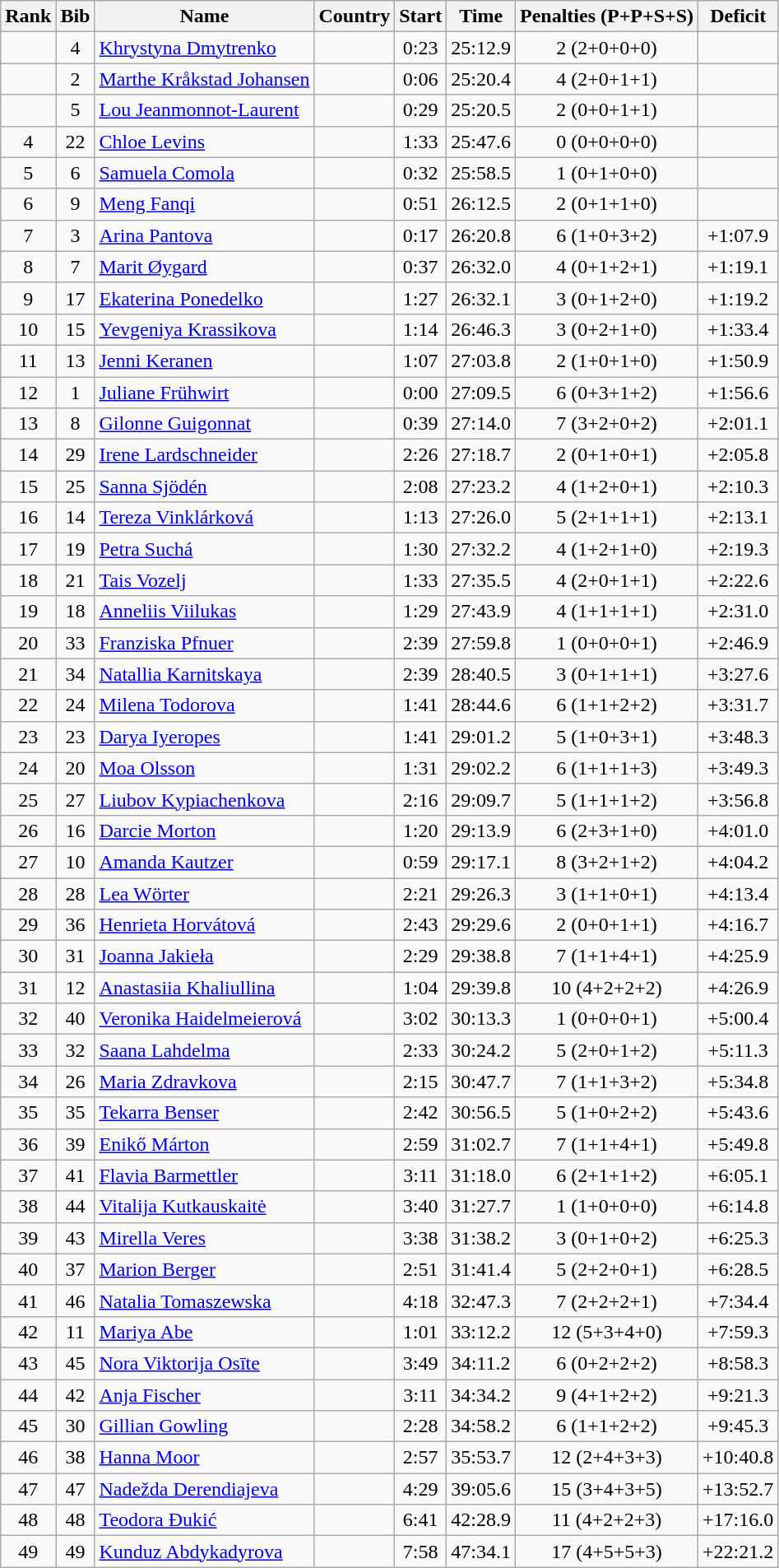<table class="wikitable sortable" style="text-align:center">
<tr>
<th>Rank</th>
<th>Bib</th>
<th>Name</th>
<th>Country</th>
<th>Start</th>
<th>Time</th>
<th>Penalties (P+P+S+S)</th>
<th>Deficit</th>
</tr>
<tr>
<td></td>
<td>4</td>
<td align=left><a href='#'>Khrystyna Dmytrenko</a></td>
<td align=left></td>
<td>0:23</td>
<td>25:12.9</td>
<td>2 (2+0+0+0)</td>
<td></td>
</tr>
<tr>
<td></td>
<td>2</td>
<td align=left><a href='#'>Marthe Kråkstad Johansen</a></td>
<td align=left></td>
<td>0:06</td>
<td>25:20.4</td>
<td>4 (2+0+1+1)</td>
<td></td>
</tr>
<tr>
<td></td>
<td>5</td>
<td align=left><a href='#'>Lou Jeanmonnot-Laurent</a></td>
<td align=left></td>
<td>0:29</td>
<td>25:20.5</td>
<td>2 (0+0+1+1)</td>
<td></td>
</tr>
<tr>
<td>4</td>
<td>22</td>
<td align=left><a href='#'>Chloe Levins</a></td>
<td align=left></td>
<td>1:33</td>
<td>25:47.6</td>
<td>0 (0+0+0+0)</td>
<td></td>
</tr>
<tr>
<td>5</td>
<td>6</td>
<td align=left><a href='#'>Samuela Comola</a></td>
<td align=left></td>
<td>0:32</td>
<td>25:58.5</td>
<td>1 (0+1+0+0)</td>
<td></td>
</tr>
<tr>
<td>6</td>
<td>9</td>
<td align=left><a href='#'>Meng Fanqi</a></td>
<td align=left></td>
<td>0:51</td>
<td>26:12.5</td>
<td>2 (0+1+1+0)</td>
<td></td>
</tr>
<tr>
<td>7</td>
<td>3</td>
<td align=left><a href='#'>Arina Pantova</a></td>
<td align=left></td>
<td>0:17</td>
<td>26:20.8</td>
<td>6 (1+0+3+2)</td>
<td>+1:07.9</td>
</tr>
<tr>
<td>8</td>
<td>7</td>
<td align=left><a href='#'>Marit Øygard</a></td>
<td align=left></td>
<td>0:37</td>
<td>26:32.0</td>
<td>4 (0+1+2+1)</td>
<td>+1:19.1</td>
</tr>
<tr>
<td>9</td>
<td>17</td>
<td align=left><a href='#'>Ekaterina Ponedelko</a></td>
<td align=left></td>
<td>1:27</td>
<td>26:32.1</td>
<td>3 (0+1+2+0)</td>
<td>+1:19.2</td>
</tr>
<tr>
<td>10</td>
<td>15</td>
<td align=left><a href='#'>Yevgeniya Krassikova</a></td>
<td align=left></td>
<td>1:14</td>
<td>26:46.3</td>
<td>3 (0+2+1+0)</td>
<td>+1:33.4</td>
</tr>
<tr>
<td>11</td>
<td>13</td>
<td align=left><a href='#'>Jenni Keranen</a></td>
<td align=left></td>
<td>1:07</td>
<td>27:03.8</td>
<td>2 (1+0+1+0)</td>
<td>+1:50.9</td>
</tr>
<tr>
<td>12</td>
<td>1</td>
<td align=left><a href='#'>Juliane Frühwirt</a></td>
<td align=left></td>
<td>0:00</td>
<td>27:09.5</td>
<td>6 (0+3+1+2)</td>
<td>+1:56.6</td>
</tr>
<tr>
<td>13</td>
<td>8</td>
<td align=left><a href='#'>Gilonne Guigonnat</a></td>
<td align=left></td>
<td>0:39</td>
<td>27:14.0</td>
<td>7 (3+2+0+2)</td>
<td>+2:01.1</td>
</tr>
<tr>
<td>14</td>
<td>29</td>
<td align=left><a href='#'>Irene Lardschneider</a></td>
<td align=left></td>
<td>2:26</td>
<td>27:18.7</td>
<td>2 (0+1+0+1)</td>
<td>+2:05.8</td>
</tr>
<tr>
<td>15</td>
<td>25</td>
<td align=left><a href='#'>Sanna Sjödén</a></td>
<td align=left></td>
<td>2:08</td>
<td>27:23.2</td>
<td>4 (1+2+0+1)</td>
<td>+2:10.3</td>
</tr>
<tr>
<td>16</td>
<td>14</td>
<td align=left><a href='#'>Tereza Vinklárková</a></td>
<td align=left></td>
<td>1:13</td>
<td>27:26.0</td>
<td>5 (2+1+1+1)</td>
<td>+2:13.1</td>
</tr>
<tr>
<td>17</td>
<td>19</td>
<td align=left><a href='#'>Petra Suchá</a></td>
<td align=left></td>
<td>1:30</td>
<td>27:32.2</td>
<td>4 (1+2+1+0)</td>
<td>+2:19.3</td>
</tr>
<tr>
<td>18</td>
<td>21</td>
<td align=left><a href='#'>Tais Vozelj</a></td>
<td align=left></td>
<td>1:33</td>
<td>27:35.5</td>
<td>4 (2+0+1+1)</td>
<td>+2:22.6</td>
</tr>
<tr>
<td>19</td>
<td>18</td>
<td align=left><a href='#'>Anneliis Viilukas</a></td>
<td align=left></td>
<td>1:29</td>
<td>27:43.9</td>
<td>4 (1+1+1+1)</td>
<td>+2:31.0</td>
</tr>
<tr>
<td>20</td>
<td>33</td>
<td align=left><a href='#'>Franziska Pfnuer</a></td>
<td align=left></td>
<td>2:39</td>
<td>27:59.8</td>
<td>1 (0+0+0+1)</td>
<td>+2:46.9</td>
</tr>
<tr>
<td>21</td>
<td>34</td>
<td align=left><a href='#'>Natallia Karnitskaya</a></td>
<td align=left></td>
<td>2:39</td>
<td>28:40.5</td>
<td>3 (0+1+1+1)</td>
<td>+3:27.6</td>
</tr>
<tr>
<td>22</td>
<td>24</td>
<td align=left><a href='#'>Milena Todorova</a></td>
<td align=left></td>
<td>1:41</td>
<td>28:44.6</td>
<td>6 (1+1+2+2)</td>
<td>+3:31.7</td>
</tr>
<tr>
<td>23</td>
<td>23</td>
<td align=left><a href='#'>Darya Iyeropes</a></td>
<td align=left></td>
<td>1:41</td>
<td>29:01.2</td>
<td>5 (1+0+3+1)</td>
<td>+3:48.3</td>
</tr>
<tr>
<td>24</td>
<td>20</td>
<td align=left><a href='#'>Moa Olsson</a></td>
<td align=left></td>
<td>1:31</td>
<td>29:02.2</td>
<td>6 (1+1+1+3)</td>
<td>+3:49.3</td>
</tr>
<tr>
<td>25</td>
<td>27</td>
<td align=left><a href='#'>Liubov Kypiachenkova</a></td>
<td align=left></td>
<td>2:16</td>
<td>29:09.7</td>
<td>5 (1+1+1+2)</td>
<td>+3:56.8</td>
</tr>
<tr>
<td>26</td>
<td>16</td>
<td align=left><a href='#'>Darcie Morton</a></td>
<td align=left></td>
<td>1:20</td>
<td>29:13.9</td>
<td>6 (2+3+1+0)</td>
<td>+4:01.0</td>
</tr>
<tr>
<td>27</td>
<td>10</td>
<td align=left><a href='#'>Amanda Kautzer</a></td>
<td align=left></td>
<td>0:59</td>
<td>29:17.1</td>
<td>8 (3+2+1+2)</td>
<td>+4:04.2</td>
</tr>
<tr>
<td>28</td>
<td>28</td>
<td align=left><a href='#'>Lea Wörter</a></td>
<td align=left></td>
<td>2:21</td>
<td>29:26.3</td>
<td>3 (1+1+0+1)</td>
<td>+4:13.4</td>
</tr>
<tr>
<td>29</td>
<td>36</td>
<td align=left><a href='#'>Henrieta Horvátová</a></td>
<td align=left></td>
<td>2:43</td>
<td>29:29.6</td>
<td>2 (0+0+1+1)</td>
<td>+4:16.7</td>
</tr>
<tr>
<td>30</td>
<td>31</td>
<td align=left><a href='#'>Joanna Jakieła</a></td>
<td align=left></td>
<td>2:29</td>
<td>29:38.8</td>
<td>7 (1+1+4+1)</td>
<td>+4:25.9</td>
</tr>
<tr>
<td>31</td>
<td>12</td>
<td align=left><a href='#'>Anastasiia Khaliullina</a></td>
<td align=left></td>
<td>1:04</td>
<td>29:39.8</td>
<td>10 (4+2+2+2)</td>
<td>+4:26.9</td>
</tr>
<tr>
<td>32</td>
<td>40</td>
<td align=left><a href='#'>Veronika Haidelmeierová</a></td>
<td align=left></td>
<td>3:02</td>
<td>30:13.3</td>
<td>1 (0+0+0+1)</td>
<td>+5:00.4</td>
</tr>
<tr>
<td>33</td>
<td>32</td>
<td align=left><a href='#'>Saana Lahdelma</a></td>
<td align=left></td>
<td>2:33</td>
<td>30:24.2</td>
<td>5 (2+0+1+2)</td>
<td>+5:11.3</td>
</tr>
<tr>
<td>34</td>
<td>26</td>
<td align=left><a href='#'>Maria Zdravkova</a></td>
<td align=left></td>
<td>2:15</td>
<td>30:47.7</td>
<td>7 (1+1+3+2)</td>
<td>+5:34.8</td>
</tr>
<tr>
<td>35</td>
<td>35</td>
<td align=left><a href='#'>Tekarra Benser</a></td>
<td align=left></td>
<td>2:42</td>
<td>30:56.5</td>
<td>5 (1+0+2+2)</td>
<td>+5:43.6</td>
</tr>
<tr>
<td>36</td>
<td>39</td>
<td align=left><a href='#'>Enikő Márton</a></td>
<td align=left></td>
<td>2:59</td>
<td>31:02.7</td>
<td>7 (1+1+4+1)</td>
<td>+5:49.8</td>
</tr>
<tr>
<td>37</td>
<td>41</td>
<td align=left><a href='#'>Flavia Barmettler</a></td>
<td align=left></td>
<td>3:11</td>
<td>31:18.0</td>
<td>6 (2+1+1+2)</td>
<td>+6:05.1</td>
</tr>
<tr>
<td>38</td>
<td>44</td>
<td align=left><a href='#'>Vitalija Kutkauskaitė</a></td>
<td align=left></td>
<td>3:40</td>
<td>31:27.7</td>
<td>1 (1+0+0+0)</td>
<td>+6:14.8</td>
</tr>
<tr>
<td>39</td>
<td>43</td>
<td align=left><a href='#'>Mirella Veres</a></td>
<td align=left></td>
<td>3:38</td>
<td>31:38.2</td>
<td>3 (0+1+0+2)</td>
<td>+6:25.3</td>
</tr>
<tr>
<td>40</td>
<td>37</td>
<td align=left><a href='#'>Marion Berger</a></td>
<td align=left></td>
<td>2:51</td>
<td>31:41.4</td>
<td>5 (2+2+0+1)</td>
<td>+6:28.5</td>
</tr>
<tr>
<td>41</td>
<td>46</td>
<td align=left><a href='#'>Natalia Tomaszewska</a></td>
<td align=left></td>
<td>4:18</td>
<td>32:47.3</td>
<td>7 (2+2+2+1)</td>
<td>+7:34.4</td>
</tr>
<tr>
<td>42</td>
<td>11</td>
<td align=left><a href='#'>Mariya Abe</a></td>
<td align=left></td>
<td>1:01</td>
<td>33:12.2</td>
<td>12 (5+3+4+0)</td>
<td>+7:59.3</td>
</tr>
<tr>
<td>43</td>
<td>45</td>
<td align=left><a href='#'>Nora Viktorija Osīte</a></td>
<td align=left></td>
<td>3:49</td>
<td>34:11.2</td>
<td>6 (0+2+2+2)</td>
<td>+8:58.3</td>
</tr>
<tr>
<td>44</td>
<td>42</td>
<td align=left><a href='#'>Anja Fischer</a></td>
<td align=left></td>
<td>3:11</td>
<td>34:34.2</td>
<td>9 (4+1+2+2)</td>
<td>+9:21.3</td>
</tr>
<tr>
<td>45</td>
<td>30</td>
<td align=left><a href='#'>Gillian Gowling</a></td>
<td align=left></td>
<td>2:28</td>
<td>34:58.2</td>
<td>6 (1+1+2+2)</td>
<td>+9:45.3</td>
</tr>
<tr>
<td>46</td>
<td>38</td>
<td align=left><a href='#'>Hanna Moor</a></td>
<td align=left></td>
<td>2:57</td>
<td>35:53.7</td>
<td>12 (2+4+3+3)</td>
<td>+10:40.8</td>
</tr>
<tr>
<td>47</td>
<td>47</td>
<td align=left><a href='#'>Nadežda Derendiajeva</a></td>
<td align=left></td>
<td>4:29</td>
<td>39:05.6</td>
<td>15 (3+4+3+5)</td>
<td>+13:52.7</td>
</tr>
<tr>
<td>48</td>
<td>48</td>
<td align=left><a href='#'>Teodora Đukić</a></td>
<td align=left></td>
<td>6:41</td>
<td>42:28.9</td>
<td>11 (4+2+2+3)</td>
<td>+17:16.0</td>
</tr>
<tr>
<td>49</td>
<td>49</td>
<td align=left><a href='#'>Kunduz Abdykadyrova</a></td>
<td align=left></td>
<td>7:58</td>
<td>47:34.1</td>
<td>17 (4+5+5+3)</td>
<td>+22:21.2</td>
</tr>
</table>
